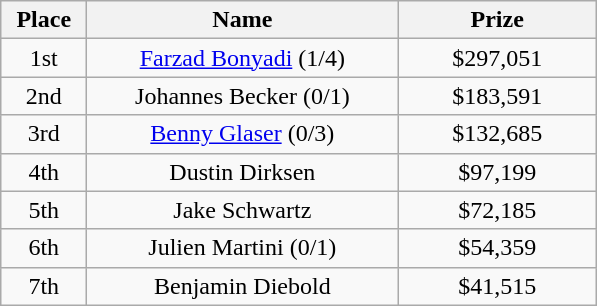<table class="wikitable">
<tr>
<th width="50">Place</th>
<th width="200">Name</th>
<th width="125">Prize</th>
</tr>
<tr>
<td align = "center">1st</td>
<td align = "center"><a href='#'>Farzad Bonyadi</a> (1/4)</td>
<td align="center">$297,051</td>
</tr>
<tr>
<td align = "center">2nd</td>
<td align = "center">Johannes Becker (0/1)</td>
<td align="center">$183,591</td>
</tr>
<tr>
<td align = "center">3rd</td>
<td align = "center"><a href='#'>Benny Glaser</a> (0/3)</td>
<td align="center">$132,685</td>
</tr>
<tr>
<td align = "center">4th</td>
<td align = "center">Dustin Dirksen</td>
<td align="center">$97,199</td>
</tr>
<tr>
<td align = "center">5th</td>
<td align = "center">Jake Schwartz</td>
<td align="center">$72,185</td>
</tr>
<tr>
<td align = "center">6th</td>
<td align = "center">Julien Martini (0/1)</td>
<td align="center">$54,359</td>
</tr>
<tr>
<td align = "center">7th</td>
<td align = "center">Benjamin Diebold</td>
<td align="center">$41,515</td>
</tr>
</table>
